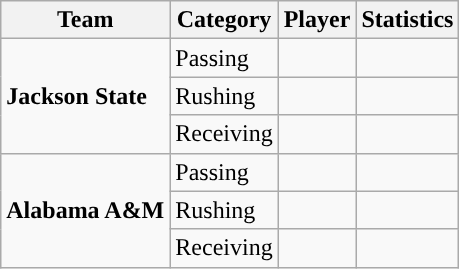<table class="wikitable" style="float: left;">
<tr>
<th>Team</th>
<th>Category</th>
<th>Player</th>
<th>Statistics</th>
</tr>
<tr>
<td rowspan=3><strong>Jackson State</strong></td>
<td>Passing</td>
<td></td>
<td> </td>
</tr>
<tr>
<td>Rushing</td>
<td></td>
<td> </td>
</tr>
<tr>
<td>Receiving</td>
<td></td>
<td> </td>
</tr>
<tr>
<td rowspan=3><strong>Alabama A&M</strong></td>
<td>Passing</td>
<td></td>
<td> </td>
</tr>
<tr>
<td>Rushing</td>
<td></td>
<td> </td>
</tr>
<tr>
<td>Receiving</td>
<td></td>
<td> </td>
</tr>
</table>
